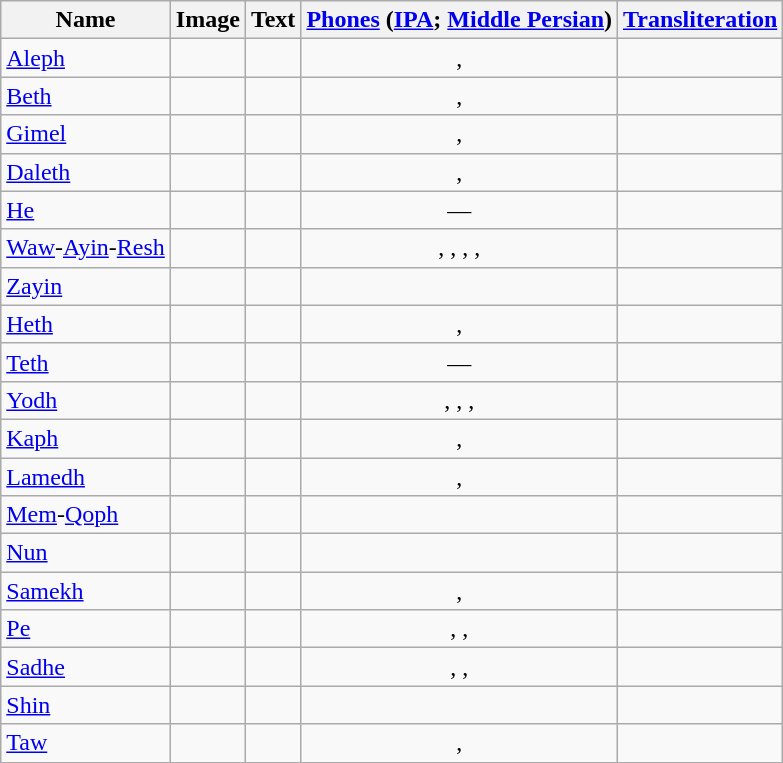<table class="wikitable" style="text-align: center;">
<tr>
<th>Name</th>
<th>Image</th>
<th>Text</th>
<th><a href='#'>Phones</a> (<a href='#'>IPA</a>; <a href='#'>Middle Persian</a>)</th>
<th><a href='#'>Transliteration</a></th>
</tr>
<tr>
<td align="left"><a href='#'>Aleph</a></td>
<td></td>
<td></td>
<td>, </td>
<td></td>
</tr>
<tr>
<td align="left"><a href='#'>Beth</a></td>
<td></td>
<td></td>
<td>, </td>
<td></td>
</tr>
<tr>
<td align="left"><a href='#'>Gimel</a></td>
<td></td>
<td></td>
<td>, </td>
<td></td>
</tr>
<tr>
<td align="left"><a href='#'>Daleth</a></td>
<td></td>
<td></td>
<td>, </td>
<td></td>
</tr>
<tr>
<td align="left"><a href='#'>He</a></td>
<td></td>
<td></td>
<td>—</td>
<td></td>
</tr>
<tr>
<td align="left"><a href='#'>Waw</a>-<a href='#'>Ayin</a>-<a href='#'>Resh</a></td>
<td></td>
<td></td>
<td>, , , , </td>
<td></td>
</tr>
<tr>
<td align="left"><a href='#'>Zayin</a></td>
<td></td>
<td></td>
<td></td>
<td></td>
</tr>
<tr>
<td align="left"><a href='#'>Heth</a></td>
<td></td>
<td></td>
<td>, </td>
<td></td>
</tr>
<tr>
<td align="left"><a href='#'>Teth</a></td>
<td></td>
<td></td>
<td>—</td>
<td></td>
</tr>
<tr>
<td align="left"><a href='#'>Yodh</a></td>
<td></td>
<td></td>
<td>, , , </td>
<td></td>
</tr>
<tr>
<td align="left"><a href='#'>Kaph</a></td>
<td></td>
<td></td>
<td>, </td>
<td></td>
</tr>
<tr>
<td align="left"><a href='#'>Lamedh</a></td>
<td></td>
<td></td>
<td>, </td>
<td></td>
</tr>
<tr>
<td align="left"><a href='#'>Mem</a>-<a href='#'>Qoph</a></td>
<td></td>
<td></td>
<td></td>
<td></td>
</tr>
<tr>
<td align="left"><a href='#'>Nun</a></td>
<td></td>
<td></td>
<td></td>
<td></td>
</tr>
<tr>
<td align="left"><a href='#'>Samekh</a></td>
<td></td>
<td></td>
<td>, </td>
<td></td>
</tr>
<tr>
<td align="left"><a href='#'>Pe</a></td>
<td></td>
<td></td>
<td>, , </td>
<td></td>
</tr>
<tr>
<td align="left"><a href='#'>Sadhe</a></td>
<td></td>
<td></td>
<td>, , </td>
<td></td>
</tr>
<tr>
<td align="left"><a href='#'>Shin</a></td>
<td></td>
<td></td>
<td></td>
<td></td>
</tr>
<tr>
<td align="left"><a href='#'>Taw</a></td>
<td></td>
<td></td>
<td>, </td>
<td></td>
</tr>
</table>
